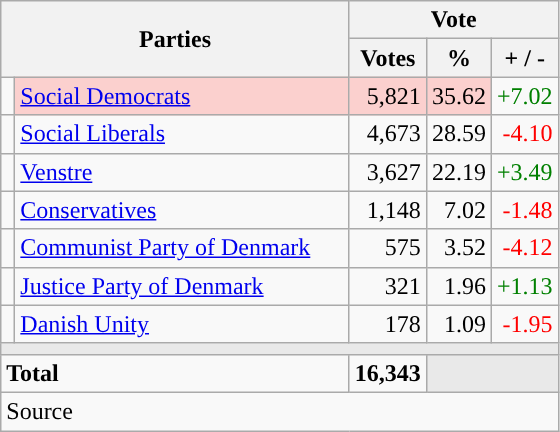<table class="wikitable" style="text-align:right;">
<tr>
<th style="text-align:centre;" rowspan="2" colspan="2" width="225">Parties</th>
<th colspan="3">Vote</th>
</tr>
<tr>
<th width="15">Votes</th>
<th width="15">%</th>
<th width="15">+ / -</th>
</tr>
<tr>
<td width="2" style="color:inherit;background:"></td>
<td bgcolor=#fbd0ce  align="left"><a href='#'>Social Democrats</a></td>
<td bgcolor=#fbd0ce>5,821</td>
<td bgcolor=#fbd0ce>35.62</td>
<td style=color:green;>+7.02</td>
</tr>
<tr>
<td width="2" style="color:inherit;background:"></td>
<td align="left"><a href='#'>Social Liberals</a></td>
<td>4,673</td>
<td>28.59</td>
<td style=color:red;>-4.10</td>
</tr>
<tr>
<td width="2" style="color:inherit;background:"></td>
<td align="left"><a href='#'>Venstre</a></td>
<td>3,627</td>
<td>22.19</td>
<td style=color:green;>+3.49</td>
</tr>
<tr>
<td width="2" style="color:inherit;background:"></td>
<td align="left"><a href='#'>Conservatives</a></td>
<td>1,148</td>
<td>7.02</td>
<td style=color:red;>-1.48</td>
</tr>
<tr>
<td width="2" style="color:inherit;background:"></td>
<td align="left"><a href='#'>Communist Party of Denmark</a></td>
<td>575</td>
<td>3.52</td>
<td style=color:red;>-4.12</td>
</tr>
<tr>
<td width="2" style="color:inherit;background:"></td>
<td align="left"><a href='#'>Justice Party of Denmark</a></td>
<td>321</td>
<td>1.96</td>
<td style=color:green;>+1.13</td>
</tr>
<tr>
<td width="2" style="color:inherit;background:"></td>
<td align="left"><a href='#'>Danish Unity</a></td>
<td>178</td>
<td>1.09</td>
<td style=color:red;>-1.95</td>
</tr>
<tr>
<td colspan="7" bgcolor="#E9E9E9"></td>
</tr>
<tr>
<td align="left" colspan="2"><strong>Total</strong></td>
<td><strong>16,343</strong></td>
<td bgcolor="#E9E9E9" colspan="2"></td>
</tr>
<tr>
<td align="left" colspan="6">Source</td>
</tr>
</table>
